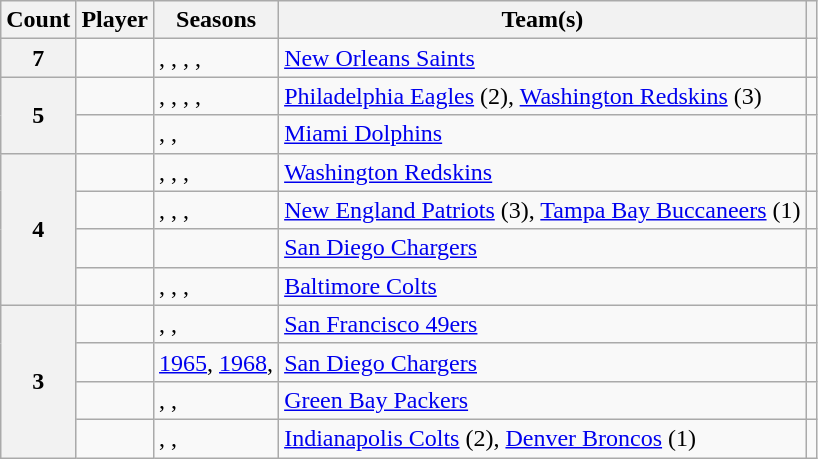<table class="sortable wikitable">
<tr>
<th scope=col>Count</th>
<th scope=col>Player</th>
<th scope=col>Seasons</th>
<th scope=col>Team(s)</th>
<th scope=col class= "unsortable"></th>
</tr>
<tr>
<th scope=row>7</th>
<td></td>
<td>, , , , </td>
<td><a href='#'>New Orleans Saints</a></td>
<td></td>
</tr>
<tr>
<th scope=rowgroup rowspan=2>5</th>
<td></td>
<td>, , , , </td>
<td><a href='#'>Philadelphia Eagles</a> (2), <a href='#'>Washington Redskins</a> (3)</td>
<td></td>
</tr>
<tr>
<td></td>
<td>, , </td>
<td><a href='#'>Miami Dolphins</a></td>
<td></td>
</tr>
<tr>
<th scope=rowgroup rowspan=4>4</th>
<td></td>
<td>, , , </td>
<td><a href='#'>Washington Redskins</a></td>
<td></td>
</tr>
<tr>
<td></td>
<td>, , , </td>
<td><a href='#'>New England Patriots</a> (3), <a href='#'>Tampa Bay Buccaneers</a> (1)</td>
<td></td>
</tr>
<tr>
<td></td>
<td></td>
<td><a href='#'>San Diego Chargers</a></td>
<td></td>
</tr>
<tr>
<td></td>
<td>, , , </td>
<td><a href='#'>Baltimore Colts</a></td>
<td></td>
</tr>
<tr>
<th scope=rowgroup rowspan=4>3</th>
<td></td>
<td>, , </td>
<td><a href='#'>San Francisco 49ers</a></td>
<td></td>
</tr>
<tr>
<td></td>
<td><a href='#'>1965</a>, <a href='#'>1968</a>, </td>
<td><a href='#'>San Diego Chargers</a></td>
<td></td>
</tr>
<tr>
<td></td>
<td>, , </td>
<td><a href='#'>Green Bay Packers</a></td>
<td></td>
</tr>
<tr>
<td></td>
<td>, , </td>
<td><a href='#'>Indianapolis Colts</a> (2), <a href='#'>Denver Broncos</a> (1)</td>
<td></td>
</tr>
</table>
